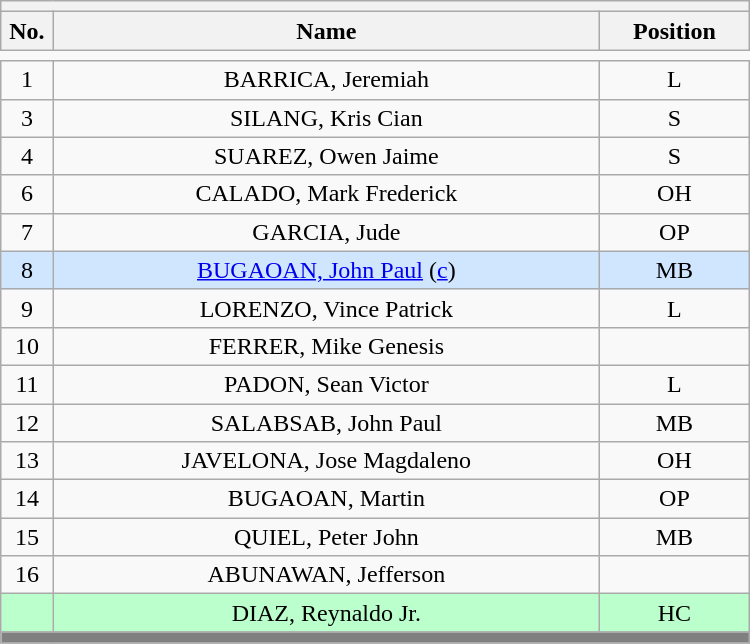<table class='wikitable mw-collapsible mw-collapsed' style="text-align: center; width: 500px; border: none">
<tr>
<th style='text-align: left;' colspan=3></th>
</tr>
<tr>
<th style='width: 7%;'>No.</th>
<th>Name</th>
<th style='width: 20%;'>Position</th>
</tr>
<tr>
<td style='border: none;'></td>
</tr>
<tr>
<td>1</td>
<td>BARRICA, Jeremiah</td>
<td>L</td>
</tr>
<tr>
<td>3</td>
<td>SILANG, Kris Cian</td>
<td>S</td>
</tr>
<tr>
<td>4</td>
<td>SUAREZ, Owen Jaime</td>
<td>S</td>
</tr>
<tr>
<td>6</td>
<td>CALADO, Mark Frederick</td>
<td>OH</td>
</tr>
<tr>
<td>7</td>
<td>GARCIA, Jude</td>
<td>OP</td>
</tr>
<tr bgcolor=#D0E6FF>
<td>8</td>
<td><a href='#'>BUGAOAN, John Paul</a> (<a href='#'>c</a>)</td>
<td>MB</td>
</tr>
<tr>
<td>9</td>
<td>LORENZO, Vince Patrick</td>
<td>L</td>
</tr>
<tr>
<td>10</td>
<td>FERRER, Mike Genesis</td>
<td></td>
</tr>
<tr>
<td>11</td>
<td>PADON, Sean Victor</td>
<td>L</td>
</tr>
<tr>
<td>12</td>
<td>SALABSAB, John Paul</td>
<td>MB</td>
</tr>
<tr>
<td>13</td>
<td>JAVELONA, Jose Magdaleno</td>
<td>OH</td>
</tr>
<tr>
<td>14</td>
<td>BUGAOAN, Martin</td>
<td>OP</td>
</tr>
<tr>
<td>15</td>
<td>QUIEL, Peter John</td>
<td>MB</td>
</tr>
<tr>
<td>16</td>
<td>ABUNAWAN, Jefferson</td>
<td></td>
</tr>
<tr bgcolor=#BBFFCC>
<td></td>
<td>DIAZ, Reynaldo Jr.</td>
<td>HC</td>
</tr>
<tr>
<th style='background: grey;' colspan=3></th>
</tr>
</table>
